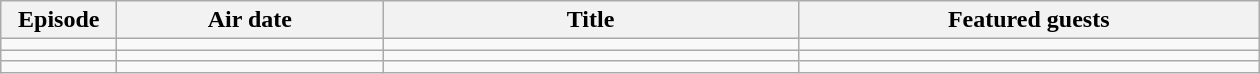<table class="wikitable" style="text-align:center;" width="840px">
<tr>
<th width="70">Episode</th>
<th width="170">Air date</th>
<th title="170">Title</th>
<th width="300">Featured guests</th>
</tr>
<tr>
<td></td>
<td></td>
<td></td>
<td></td>
</tr>
<tr>
<td></td>
<td></td>
<td></td>
<td></td>
</tr>
<tr>
<td></td>
<td></td>
<td></td>
<td></td>
</tr>
</table>
